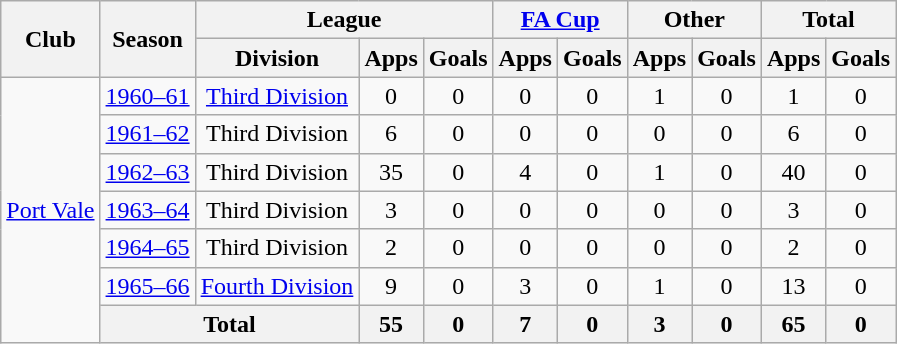<table class="wikitable" style="text-align:center">
<tr>
<th rowspan="2">Club</th>
<th rowspan="2">Season</th>
<th colspan="3">League</th>
<th colspan="2"><a href='#'>FA Cup</a></th>
<th colspan="2">Other</th>
<th colspan="2">Total</th>
</tr>
<tr>
<th>Division</th>
<th>Apps</th>
<th>Goals</th>
<th>Apps</th>
<th>Goals</th>
<th>Apps</th>
<th>Goals</th>
<th>Apps</th>
<th>Goals</th>
</tr>
<tr>
<td rowspan="7"><a href='#'>Port Vale</a></td>
<td><a href='#'>1960–61</a></td>
<td><a href='#'>Third Division</a></td>
<td>0</td>
<td>0</td>
<td>0</td>
<td>0</td>
<td>1</td>
<td>0</td>
<td>1</td>
<td>0</td>
</tr>
<tr>
<td><a href='#'>1961–62</a></td>
<td>Third Division</td>
<td>6</td>
<td>0</td>
<td>0</td>
<td>0</td>
<td>0</td>
<td>0</td>
<td>6</td>
<td>0</td>
</tr>
<tr>
<td><a href='#'>1962–63</a></td>
<td>Third Division</td>
<td>35</td>
<td>0</td>
<td>4</td>
<td>0</td>
<td>1</td>
<td>0</td>
<td>40</td>
<td>0</td>
</tr>
<tr>
<td><a href='#'>1963–64</a></td>
<td>Third Division</td>
<td>3</td>
<td>0</td>
<td>0</td>
<td>0</td>
<td>0</td>
<td>0</td>
<td>3</td>
<td>0</td>
</tr>
<tr>
<td><a href='#'>1964–65</a></td>
<td>Third Division</td>
<td>2</td>
<td>0</td>
<td>0</td>
<td>0</td>
<td>0</td>
<td>0</td>
<td>2</td>
<td>0</td>
</tr>
<tr>
<td><a href='#'>1965–66</a></td>
<td><a href='#'>Fourth Division</a></td>
<td>9</td>
<td>0</td>
<td>3</td>
<td>0</td>
<td>1</td>
<td>0</td>
<td>13</td>
<td>0</td>
</tr>
<tr>
<th colspan="2">Total</th>
<th>55</th>
<th>0</th>
<th>7</th>
<th>0</th>
<th>3</th>
<th>0</th>
<th>65</th>
<th>0</th>
</tr>
</table>
